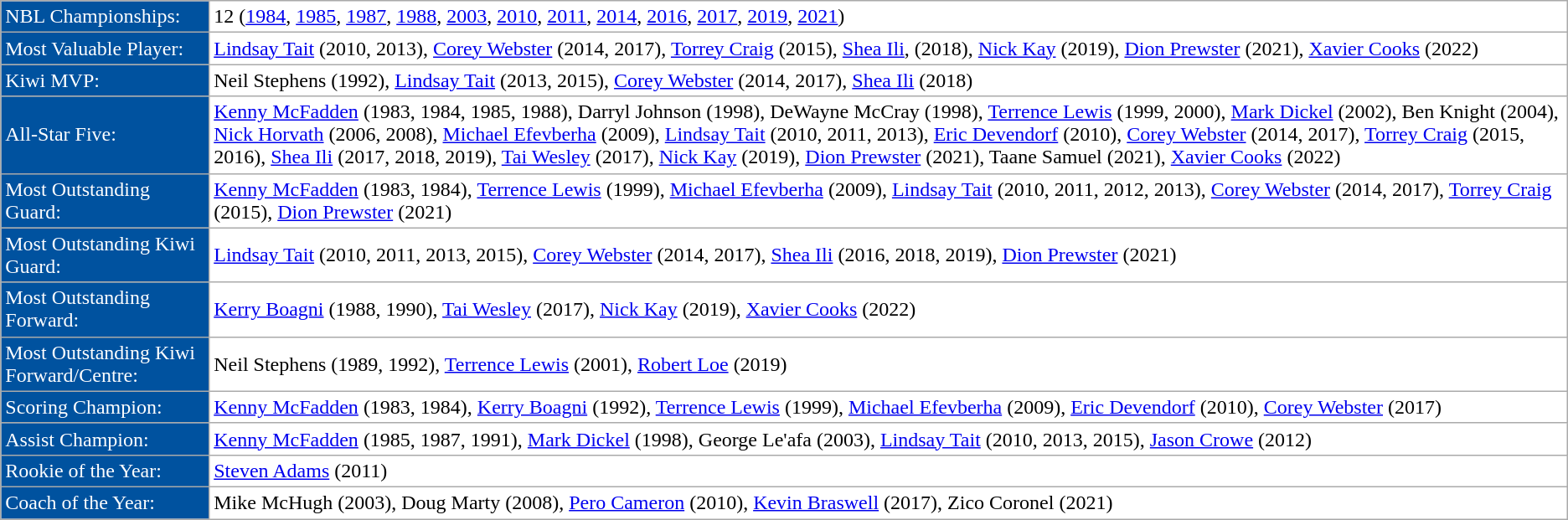<table class="wikitable" style="background:white; color:black;">
<tr align=left>
<td style="background:#00529F; color:white;">NBL Championships:</td>
<td>12 (<a href='#'>1984</a>, <a href='#'>1985</a>, <a href='#'>1987</a>, <a href='#'>1988</a>, <a href='#'>2003</a>, <a href='#'>2010</a>, <a href='#'>2011</a>, <a href='#'>2014</a>, <a href='#'>2016</a>, <a href='#'>2017</a>, <a href='#'>2019</a>, <a href='#'>2021</a>)</td>
</tr>
<tr>
<td style="background:#00529F; color:white;">Most Valuable Player:</td>
<td><a href='#'>Lindsay Tait</a> (2010, 2013), <a href='#'>Corey Webster</a> (2014, 2017), <a href='#'>Torrey Craig</a> (2015), <a href='#'>Shea Ili</a>, (2018), <a href='#'>Nick Kay</a> (2019), <a href='#'>Dion Prewster</a> (2021), <a href='#'>Xavier Cooks</a> (2022)</td>
</tr>
<tr>
<td style="background:#00529F; color:white;">Kiwi MVP:</td>
<td>Neil Stephens (1992), <a href='#'>Lindsay Tait</a> (2013, 2015), <a href='#'>Corey Webster</a> (2014, 2017), <a href='#'>Shea Ili</a> (2018)</td>
</tr>
<tr>
<td style="background:#00529F; color:white;">All-Star Five:</td>
<td><a href='#'>Kenny McFadden</a> (1983, 1984, 1985, 1988), Darryl Johnson (1998), DeWayne McCray (1998), <a href='#'>Terrence Lewis</a> (1999, 2000), <a href='#'>Mark Dickel</a> (2002), Ben Knight (2004), <a href='#'>Nick Horvath</a> (2006, 2008), <a href='#'>Michael Efevberha</a> (2009), <a href='#'>Lindsay Tait</a> (2010, 2011, 2013), <a href='#'>Eric Devendorf</a> (2010), <a href='#'>Corey Webster</a> (2014, 2017), <a href='#'>Torrey Craig</a> (2015, 2016), <a href='#'>Shea Ili</a> (2017, 2018, 2019), <a href='#'>Tai Wesley</a> (2017), <a href='#'>Nick Kay</a> (2019), <a href='#'>Dion Prewster</a> (2021), Taane Samuel (2021), <a href='#'>Xavier Cooks</a> (2022)</td>
</tr>
<tr>
<td style="background:#00529F; color:white;">Most Outstanding Guard:</td>
<td><a href='#'>Kenny McFadden</a> (1983, 1984), <a href='#'>Terrence Lewis</a> (1999), <a href='#'>Michael Efevberha</a> (2009), <a href='#'>Lindsay Tait</a> (2010, 2011, 2012, 2013), <a href='#'>Corey Webster</a> (2014, 2017), <a href='#'>Torrey Craig</a> (2015), <a href='#'>Dion Prewster</a> (2021)</td>
</tr>
<tr>
<td style="background:#00529F; color:white;">Most Outstanding Kiwi Guard:</td>
<td><a href='#'>Lindsay Tait</a> (2010, 2011, 2013, 2015), <a href='#'>Corey Webster</a> (2014, 2017), <a href='#'>Shea Ili</a> (2016, 2018, 2019), <a href='#'>Dion Prewster</a> (2021)</td>
</tr>
<tr>
<td style="background:#00529F; color:white;">Most Outstanding Forward:</td>
<td><a href='#'>Kerry Boagni</a> (1988, 1990), <a href='#'>Tai Wesley</a> (2017), <a href='#'>Nick Kay</a> (2019), <a href='#'>Xavier Cooks</a> (2022)</td>
</tr>
<tr>
<td style="background:#00529F; color:white;">Most Outstanding Kiwi Forward/Centre:</td>
<td>Neil Stephens (1989, 1992), <a href='#'>Terrence Lewis</a> (2001), <a href='#'>Robert Loe</a> (2019)</td>
</tr>
<tr>
<td style="background:#00529F; color:white;">Scoring Champion:</td>
<td><a href='#'>Kenny McFadden</a> (1983, 1984), <a href='#'>Kerry Boagni</a> (1992), <a href='#'>Terrence Lewis</a> (1999), <a href='#'>Michael Efevberha</a> (2009), <a href='#'>Eric Devendorf</a> (2010), <a href='#'>Corey Webster</a> (2017)</td>
</tr>
<tr>
<td style="background:#00529F; color:white;">Assist Champion:</td>
<td><a href='#'>Kenny McFadden</a> (1985, 1987, 1991), <a href='#'>Mark Dickel</a> (1998), George Le'afa (2003), <a href='#'>Lindsay Tait</a> (2010, 2013, 2015), <a href='#'>Jason Crowe</a> (2012)</td>
</tr>
<tr>
<td style="background:#00529F; color:white;">Rookie of the Year:</td>
<td><a href='#'>Steven Adams</a> (2011)</td>
</tr>
<tr>
<td style="background:#00529F; color:white;">Coach of the Year:</td>
<td>Mike McHugh (2003), Doug Marty (2008), <a href='#'>Pero Cameron</a> (2010), <a href='#'>Kevin Braswell</a> (2017), Zico Coronel (2021)</td>
</tr>
</table>
